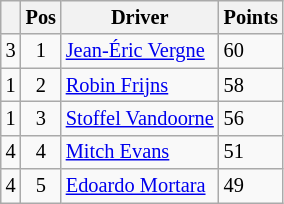<table class="wikitable" style="font-size: 85%;">
<tr>
<th></th>
<th>Pos</th>
<th>Driver</th>
<th>Points</th>
</tr>
<tr>
<td align="left"> 3</td>
<td align="center">1</td>
<td> <a href='#'>Jean-Éric Vergne</a></td>
<td align="left">60</td>
</tr>
<tr>
<td align="left"> 1</td>
<td align="center">2</td>
<td> <a href='#'>Robin Frijns</a></td>
<td align="left">58</td>
</tr>
<tr>
<td align="left"> 1</td>
<td align="center">3</td>
<td> <a href='#'>Stoffel Vandoorne</a></td>
<td align="left">56</td>
</tr>
<tr>
<td align="left"> 4</td>
<td align="center">4</td>
<td> <a href='#'>Mitch Evans</a></td>
<td align="left">51</td>
</tr>
<tr>
<td align="left"> 4</td>
<td align="center">5</td>
<td> <a href='#'>Edoardo Mortara</a></td>
<td align="left">49</td>
</tr>
</table>
